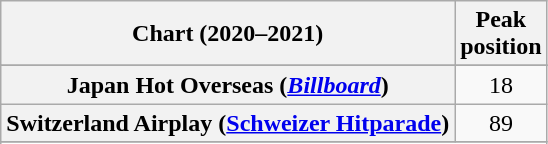<table class="wikitable sortable plainrowheaders" style="text-align:center">
<tr>
<th scope="col">Chart (2020–2021)</th>
<th scope="col">Peak<br>position</th>
</tr>
<tr>
</tr>
<tr>
<th scope="row">Japan Hot Overseas (<em><a href='#'>Billboard</a></em>)</th>
<td style="text-align:center">18</td>
</tr>
<tr>
<th scope="row">Switzerland Airplay (<a href='#'>Schweizer Hitparade</a>)</th>
<td>89</td>
</tr>
<tr>
</tr>
<tr>
</tr>
</table>
